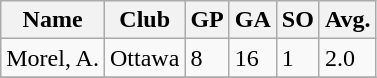<table class="wikitable">
<tr>
<th>Name</th>
<th>Club</th>
<th>GP</th>
<th>GA</th>
<th>SO</th>
<th>Avg.</th>
</tr>
<tr>
<td>Morel, A.</td>
<td>Ottawa</td>
<td>8</td>
<td>16</td>
<td>1</td>
<td>2.0</td>
</tr>
<tr>
</tr>
</table>
